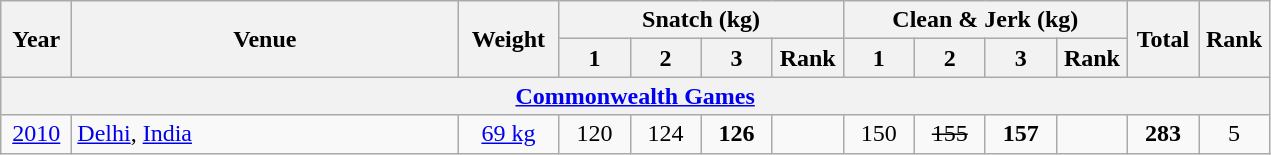<table class = "wikitable" style="text-align:center;">
<tr>
<th rowspan=2 width=40>Year</th>
<th rowspan=2 width=250>Venue</th>
<th rowspan=2 width=60>Weight</th>
<th colspan=4>Snatch (kg)</th>
<th colspan=4>Clean & Jerk (kg)</th>
<th rowspan=2 width=40>Total</th>
<th rowspan=2 width=40>Rank</th>
</tr>
<tr>
<th width=40>1</th>
<th width=40>2</th>
<th width=40>3</th>
<th width=40>Rank</th>
<th width=40>1</th>
<th width=40>2</th>
<th width=40>3</th>
<th width=40>Rank</th>
</tr>
<tr>
<th colspan=13><a href='#'>Commonwealth Games</a></th>
</tr>
<tr>
<td><a href='#'>2010</a></td>
<td align=left> <a href='#'>Delhi</a>, <a href='#'>India</a></td>
<td><a href='#'>69 kg</a></td>
<td>120</td>
<td>124</td>
<td><strong>126</strong></td>
<td></td>
<td>150</td>
<td><s>155</s></td>
<td><strong>157</strong></td>
<td></td>
<td><strong>283</strong></td>
<td>5</td>
</tr>
</table>
